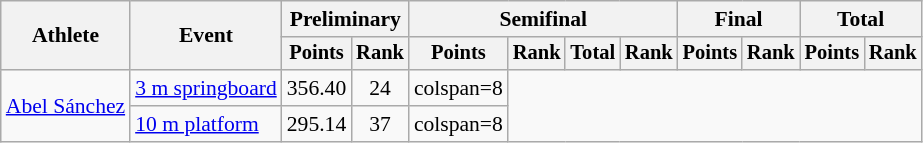<table class=wikitable style=font-size:90%;text-align:center>
<tr>
<th rowspan=2>Athlete</th>
<th rowspan=2>Event</th>
<th colspan=2>Preliminary</th>
<th colspan=4>Semifinal</th>
<th colspan=2>Final</th>
<th colspan=2>Total</th>
</tr>
<tr style=font-size:95%>
<th>Points</th>
<th>Rank</th>
<th>Points</th>
<th>Rank</th>
<th>Total</th>
<th>Rank</th>
<th>Points</th>
<th>Rank</th>
<th>Points</th>
<th>Rank</th>
</tr>
<tr>
<td align=left rowspan=2><a href='#'>Abel Sánchez</a></td>
<td align=left><a href='#'>3 m springboard</a></td>
<td>356.40</td>
<td>24</td>
<td>colspan=8 </td>
</tr>
<tr>
<td align=left><a href='#'>10 m platform</a></td>
<td>295.14</td>
<td>37</td>
<td>colspan=8 </td>
</tr>
</table>
